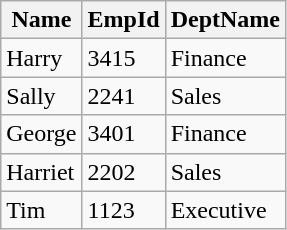<table class="wikitable">
<tr>
<th>Name</th>
<th>EmpId</th>
<th>DeptName</th>
</tr>
<tr>
<td>Harry</td>
<td>3415</td>
<td>Finance</td>
</tr>
<tr>
<td>Sally</td>
<td>2241</td>
<td>Sales</td>
</tr>
<tr>
<td>George</td>
<td>3401</td>
<td>Finance</td>
</tr>
<tr>
<td>Harriet</td>
<td>2202</td>
<td>Sales</td>
</tr>
<tr>
<td>Tim</td>
<td>1123</td>
<td>Executive</td>
</tr>
</table>
